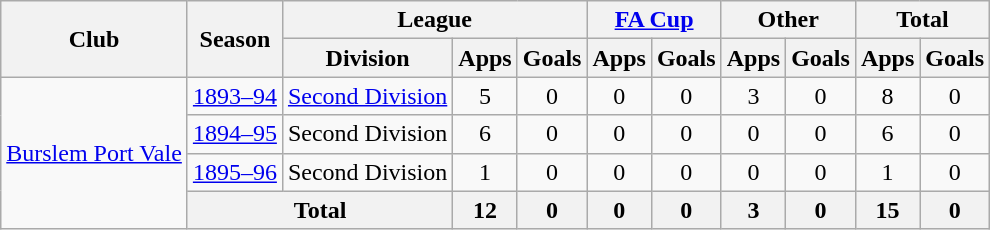<table class="wikitable" style="text-align:center">
<tr>
<th rowspan="2">Club</th>
<th rowspan="2">Season</th>
<th colspan="3">League</th>
<th colspan="2"><a href='#'>FA Cup</a></th>
<th colspan="2">Other</th>
<th colspan="2">Total</th>
</tr>
<tr>
<th>Division</th>
<th>Apps</th>
<th>Goals</th>
<th>Apps</th>
<th>Goals</th>
<th>Apps</th>
<th>Goals</th>
<th>Apps</th>
<th>Goals</th>
</tr>
<tr>
<td rowspan="4"><a href='#'>Burslem Port Vale</a></td>
<td><a href='#'>1893–94</a></td>
<td><a href='#'>Second Division</a></td>
<td>5</td>
<td>0</td>
<td>0</td>
<td>0</td>
<td>3</td>
<td>0</td>
<td>8</td>
<td>0</td>
</tr>
<tr>
<td><a href='#'>1894–95</a></td>
<td>Second Division</td>
<td>6</td>
<td>0</td>
<td>0</td>
<td>0</td>
<td>0</td>
<td>0</td>
<td>6</td>
<td>0</td>
</tr>
<tr>
<td><a href='#'>1895–96</a></td>
<td>Second Division</td>
<td>1</td>
<td>0</td>
<td>0</td>
<td>0</td>
<td>0</td>
<td>0</td>
<td>1</td>
<td>0</td>
</tr>
<tr>
<th colspan="2">Total</th>
<th>12</th>
<th>0</th>
<th>0</th>
<th>0</th>
<th>3</th>
<th>0</th>
<th>15</th>
<th>0</th>
</tr>
</table>
